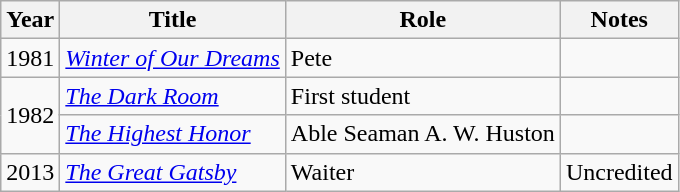<table class="wikitable">
<tr>
<th>Year</th>
<th>Title</th>
<th>Role</th>
<th>Notes</th>
</tr>
<tr>
<td>1981</td>
<td><em><a href='#'>Winter of Our Dreams</a></em></td>
<td>Pete</td>
<td></td>
</tr>
<tr>
<td rowspan=2>1982</td>
<td><em><a href='#'>The Dark Room</a></em></td>
<td>First student</td>
<td></td>
</tr>
<tr>
<td><em><a href='#'>The Highest Honor</a></em></td>
<td>Able Seaman A. W. Huston</td>
<td></td>
</tr>
<tr>
<td>2013</td>
<td><em><a href='#'>The Great Gatsby</a></em></td>
<td>Waiter</td>
<td>Uncredited</td>
</tr>
</table>
